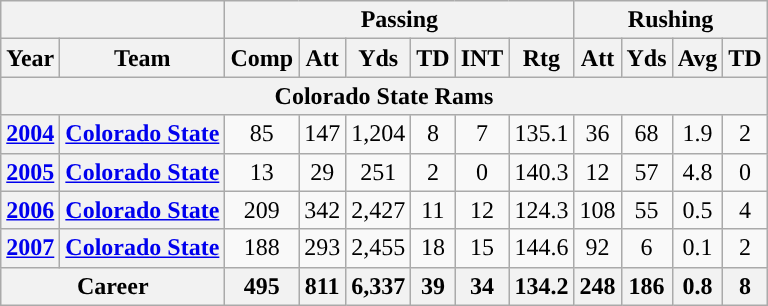<table class="wikitable" style="text-align:center;">
<tr>
<th colspan="2"></th>
<th colspan="6">Passing</th>
<th colspan="4">Rushing</th>
</tr>
<tr>
<th>Year</th>
<th>Team</th>
<th>Comp</th>
<th>Att</th>
<th>Yds</th>
<th>TD</th>
<th>INT</th>
<th>Rtg</th>
<th>Att</th>
<th>Yds</th>
<th>Avg</th>
<th>TD</th>
</tr>
<tr>
<th colspan="12">Colorado State Rams</th>
</tr>
<tr>
<th><a href='#'>2004</a></th>
<th><a href='#'>Colorado State</a></th>
<td>85</td>
<td>147</td>
<td>1,204</td>
<td>8</td>
<td>7</td>
<td>135.1</td>
<td>36</td>
<td>68</td>
<td>1.9</td>
<td>2</td>
</tr>
<tr>
<th><a href='#'>2005</a></th>
<th><a href='#'>Colorado State</a></th>
<td>13</td>
<td>29</td>
<td>251</td>
<td>2</td>
<td>0</td>
<td>140.3</td>
<td>12</td>
<td>57</td>
<td>4.8</td>
<td>0</td>
</tr>
<tr>
<th><a href='#'>2006</a></th>
<th><a href='#'>Colorado State</a></th>
<td>209</td>
<td>342</td>
<td>2,427</td>
<td>11</td>
<td>12</td>
<td>124.3</td>
<td>108</td>
<td>55</td>
<td>0.5</td>
<td>4</td>
</tr>
<tr>
<th><a href='#'>2007</a></th>
<th><a href='#'>Colorado State</a></th>
<td>188</td>
<td>293</td>
<td>2,455</td>
<td>18</td>
<td>15</td>
<td>144.6</td>
<td>92</td>
<td>6</td>
<td>0.1</td>
<td>2</td>
</tr>
<tr style="background:#eee;">
<th colspan=2><strong>Career</strong></th>
<th>495</th>
<th>811</th>
<th>6,337</th>
<th>39</th>
<th>34</th>
<th>134.2</th>
<th>248</th>
<th>186</th>
<th>0.8</th>
<th>8</th>
</tr>
</table>
